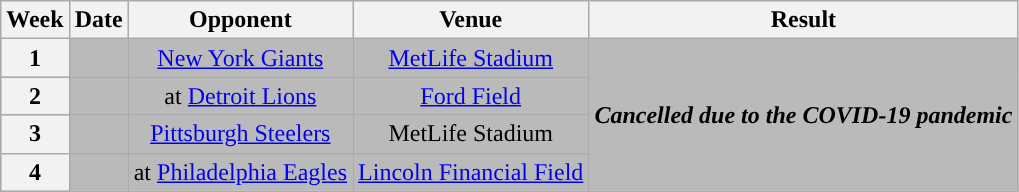<table class="wikitable" style="text-align:center">
<tr>
<th>Week</th>
<th>Date</th>
<th>Opponent</th>
<th>Venue</th>
<th>Result</th>
</tr>
<tr style="background:#bababa">
<th>1</th>
<td></td>
<td><a href='#'>New York Giants</a></td>
<td><a href='#'>MetLife Stadium</a></td>
<td rowspan=4><strong><em>Cancelled due to the COVID-19 pandemic</em></strong></td>
</tr>
<tr style="background:#bababa">
<th>2</th>
<td></td>
<td>at <a href='#'>Detroit Lions</a></td>
<td><a href='#'>Ford Field</a></td>
</tr>
<tr style="background:#bababa">
<th>3</th>
<td></td>
<td><a href='#'>Pittsburgh Steelers</a></td>
<td>MetLife Stadium</td>
</tr>
<tr style="background:#bababa">
<th>4</th>
<td></td>
<td>at <a href='#'>Philadelphia Eagles</a></td>
<td><a href='#'>Lincoln Financial Field</a></td>
</tr>
</table>
